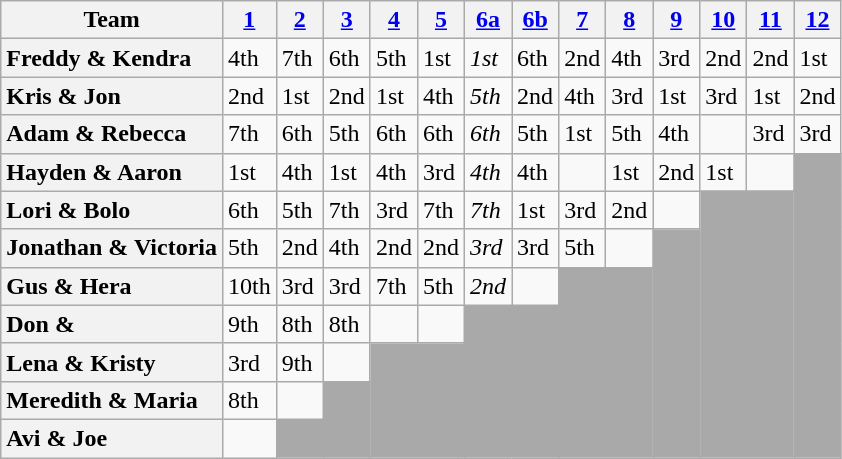<table class="wikitable sortable" style="text-align:left;">
<tr>
<th scope="col" class="unsortable">Team</th>
<th scope="col"><a href='#'>1</a></th>
<th scope="col"><a href='#'>2</a></th>
<th scope="col"><a href='#'>3</a></th>
<th scope="col"><a href='#'>4</a></th>
<th scope="col"><a href='#'>5</a></th>
<th scope="col"><a href='#'>6a</a><span></span></th>
<th scope="col"><a href='#'>6b</a></th>
<th scope="col"><a href='#'>7</a></th>
<th scope="col"><a href='#'>8</a></th>
<th scope="col"><a href='#'>9</a></th>
<th scope="col"><a href='#'>10</a></th>
<th scope="col"><a href='#'>11</a></th>
<th scope="col"><a href='#'>12</a></th>
</tr>
<tr>
<th scope="row" style="text-align:left">Freddy & Kendra</th>
<td>4th</td>
<td>7th</td>
<td>6th</td>
<td>5th</td>
<td>1st</td>
<td><em>1st</em></td>
<td>6th</td>
<td>2nd</td>
<td>4th</td>
<td>3rd</td>
<td>2nd</td>
<td>2nd</td>
<td>1st</td>
</tr>
<tr>
<th scope="row" style="text-align:left">Kris & Jon</th>
<td>2nd</td>
<td>1st</td>
<td>2nd</td>
<td>1st</td>
<td>4th</td>
<td><em>5th</em></td>
<td>2nd</td>
<td>4th</td>
<td>3rd</td>
<td>1st</td>
<td>3rd</td>
<td>1st</td>
<td>2nd</td>
</tr>
<tr>
<th scope="row" style="text-align:left">Adam & Rebecca</th>
<td>7th</td>
<td>6th</td>
<td>5th</td>
<td>6th</td>
<td>6th</td>
<td><em>6th</em></td>
<td>5th</td>
<td>1st</td>
<td>5th</td>
<td>4th</td>
<td></td>
<td>3rd</td>
<td>3rd</td>
</tr>
<tr>
<th scope="row" style="text-align:left">Hayden & Aaron</th>
<td>1st</td>
<td>4th</td>
<td>1st</td>
<td>4th</td>
<td>3rd</td>
<td><em>4th</em></td>
<td>4th</td>
<td></td>
<td>1st</td>
<td>2nd</td>
<td>1st</td>
<td></td>
<td rowspan="8" style="background:darkgrey;"></td>
</tr>
<tr>
<th scope="row" style="text-align:left">Lori & Bolo</th>
<td>6th</td>
<td>5th</td>
<td>7th</td>
<td>3rd</td>
<td>7th</td>
<td><em>7th</em></td>
<td>1st</td>
<td>3rd</td>
<td>2nd</td>
<td></td>
<td colspan="2" rowspan="7" style="background:darkgrey;"></td>
</tr>
<tr>
<th scope="row" style="text-align:left">Jonathan & Victoria</th>
<td>5th</td>
<td>2nd</td>
<td>4th</td>
<td>2nd</td>
<td>2nd</td>
<td><em>3rd</em></td>
<td>3rd</td>
<td>5th</td>
<td></td>
<td rowspan="6" style="background:darkgrey;"></td>
</tr>
<tr>
<th scope="row" style="text-align:left">Gus & Hera</th>
<td>10th</td>
<td>3rd</td>
<td>3rd</td>
<td>7th</td>
<td>5th</td>
<td><em>2nd</em></td>
<td></td>
<td colspan="2" rowspan="5" style="background:darkgrey;"></td>
</tr>
<tr>
<th scope="row" style="text-align:left">Don & </th>
<td>9th</td>
<td>8th</td>
<td>8th</td>
<td></td>
<td></td>
<td colspan="2" rowspan="4" bgcolor=darkgray></td>
</tr>
<tr>
<th scope="row" style="text-align:left">Lena & Kristy</th>
<td>3rd</td>
<td>9th</td>
<td></td>
<td colspan="2" rowspan="3" style="background:darkgrey;"></td>
</tr>
<tr>
<th scope="row" style="text-align:left">Meredith & Maria</th>
<td>8th</td>
<td></td>
<td rowspan="2" style="background:darkgrey;"></td>
</tr>
<tr>
<th scope="row" style="text-align:left">Avi & Joe</th>
<td></td>
<td style="background:darkgrey;"></td>
</tr>
</table>
